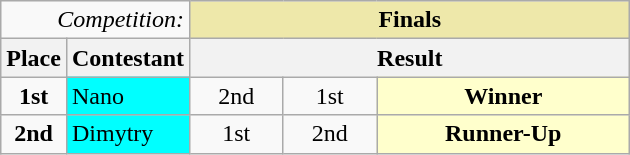<table class="wikitable">
<tr>
<td width=30% colspan="2" align="right"><em>Competition:</em></td>
<td colspan="11" bgcolor="palegoldenrod" align="Center"><strong>Finals</strong></td>
</tr>
<tr>
<th>Place</th>
<th>Contestant</th>
<th colspan="14" align="center">Result</th>
</tr>
<tr>
<td align="center"><strong>1st</strong></td>
<td bgcolor="cyan">Nano</td>
<td align="center">2nd</td>
<td align="center">1st</td>
<td bgcolor="FFFFCC" align="center"><strong>Winner</strong></td>
</tr>
<tr>
<td align="center"><strong>2nd</strong></td>
<td bgcolor="cyan">Dimytry</td>
<td align="center">1st</td>
<td align="center">2nd</td>
<td bgcolor="FFFFCC" align="center"><strong>Runner-Up</strong></td>
</tr>
</table>
